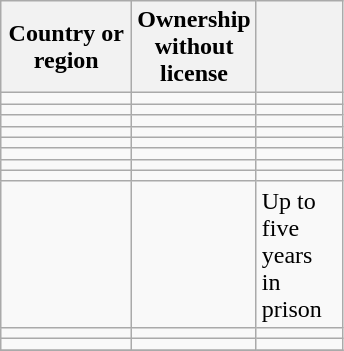<table class="wikitable sortable floatright" style="text-align:left">
<tr>
<th style="width:80px;">Country or region</th>
<th style="width:60px;">Ownership without license</th>
<th style="width:50px;"></th>
</tr>
<tr>
<td></td>
<td></td>
<td></td>
</tr>
<tr>
<td></td>
<td></td>
<td></td>
</tr>
<tr>
<td></td>
<td></td>
<td></td>
</tr>
<tr>
<td></td>
<td></td>
<td></td>
</tr>
<tr>
<td></td>
<td></td>
<td></td>
</tr>
<tr>
<td></td>
<td></td>
<td></td>
</tr>
<tr>
<td></td>
<td></td>
<td></td>
</tr>
<tr>
<td></td>
<td></td>
<td></td>
</tr>
<tr>
<td></td>
<td></td>
<td>Up to five years in prison</td>
</tr>
<tr>
<td></td>
<td></td>
<td></td>
</tr>
<tr>
<td></td>
<td></td>
<td></td>
</tr>
<tr>
</tr>
</table>
